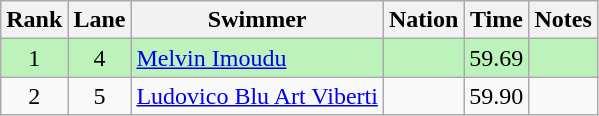<table class="wikitable sortable mw-collapsible" style="text-align:center">
<tr>
<th scope="col">Rank</th>
<th scope="col">Lane</th>
<th scope="col">Swimmer</th>
<th scope="col">Nation</th>
<th scope="col">Time</th>
<th scope="col">Notes</th>
</tr>
<tr bgcolor=bbf3bb>
<td>1</td>
<td>4</td>
<td align=left><a href='#'>Melvin Imoudu</a></td>
<td align=left></td>
<td>59.69</td>
<td></td>
</tr>
<tr>
<td>2</td>
<td>5</td>
<td align=left><a href='#'>Ludovico Blu Art Viberti</a></td>
<td align=left></td>
<td>59.90</td>
<td></td>
</tr>
</table>
